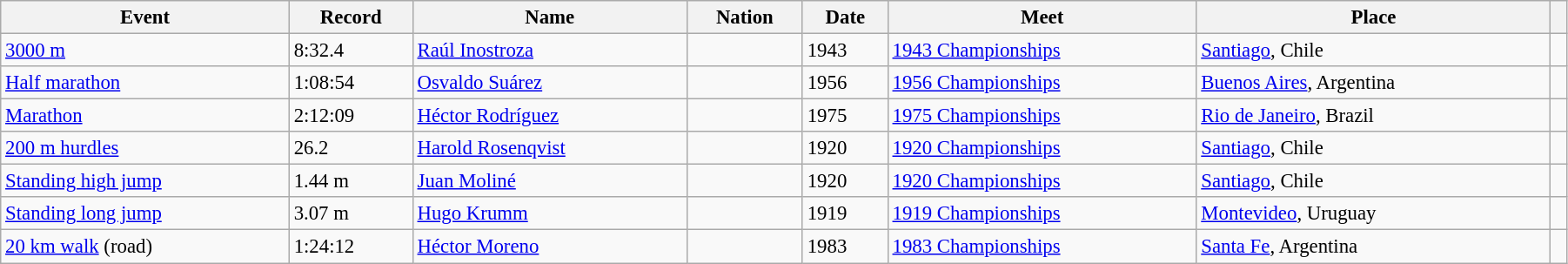<table class="wikitable" style="font-size:95%; width: 95%;">
<tr>
<th>Event</th>
<th>Record</th>
<th>Name</th>
<th>Nation</th>
<th>Date</th>
<th>Meet</th>
<th>Place</th>
<th></th>
</tr>
<tr>
<td><a href='#'>3000 m</a></td>
<td>8:32.4 </td>
<td><a href='#'>Raúl Inostroza</a></td>
<td></td>
<td>1943</td>
<td><a href='#'>1943 Championships</a></td>
<td><a href='#'>Santiago</a>, Chile</td>
<td></td>
</tr>
<tr>
<td><a href='#'>Half marathon</a></td>
<td>1:08:54</td>
<td><a href='#'>Osvaldo Suárez</a></td>
<td></td>
<td>1956</td>
<td><a href='#'>1956 Championships</a></td>
<td><a href='#'>Buenos Aires</a>, Argentina</td>
<td></td>
</tr>
<tr>
<td><a href='#'>Marathon</a></td>
<td>2:12:09</td>
<td><a href='#'>Héctor Rodríguez</a></td>
<td></td>
<td>1975</td>
<td><a href='#'>1975 Championships</a></td>
<td><a href='#'>Rio de Janeiro</a>, Brazil</td>
<td></td>
</tr>
<tr>
<td><a href='#'>200 m hurdles</a></td>
<td>26.2 </td>
<td><a href='#'>Harold Rosenqvist</a></td>
<td></td>
<td>1920</td>
<td><a href='#'>1920 Championships</a></td>
<td><a href='#'>Santiago</a>, Chile</td>
<td></td>
</tr>
<tr>
<td><a href='#'>Standing high jump</a></td>
<td>1.44 m</td>
<td><a href='#'>Juan Moliné</a></td>
<td></td>
<td>1920</td>
<td><a href='#'>1920 Championships</a></td>
<td><a href='#'>Santiago</a>, Chile</td>
<td></td>
</tr>
<tr>
<td><a href='#'>Standing long jump</a></td>
<td>3.07 m</td>
<td><a href='#'>Hugo Krumm</a></td>
<td></td>
<td>1919</td>
<td><a href='#'>1919 Championships</a></td>
<td><a href='#'>Montevideo</a>, Uruguay</td>
<td></td>
</tr>
<tr>
<td><a href='#'>20 km walk</a> (road)</td>
<td>1:24:12</td>
<td><a href='#'>Héctor Moreno</a></td>
<td></td>
<td>1983</td>
<td><a href='#'>1983 Championships</a></td>
<td><a href='#'>Santa Fe</a>, Argentina</td>
<td></td>
</tr>
</table>
